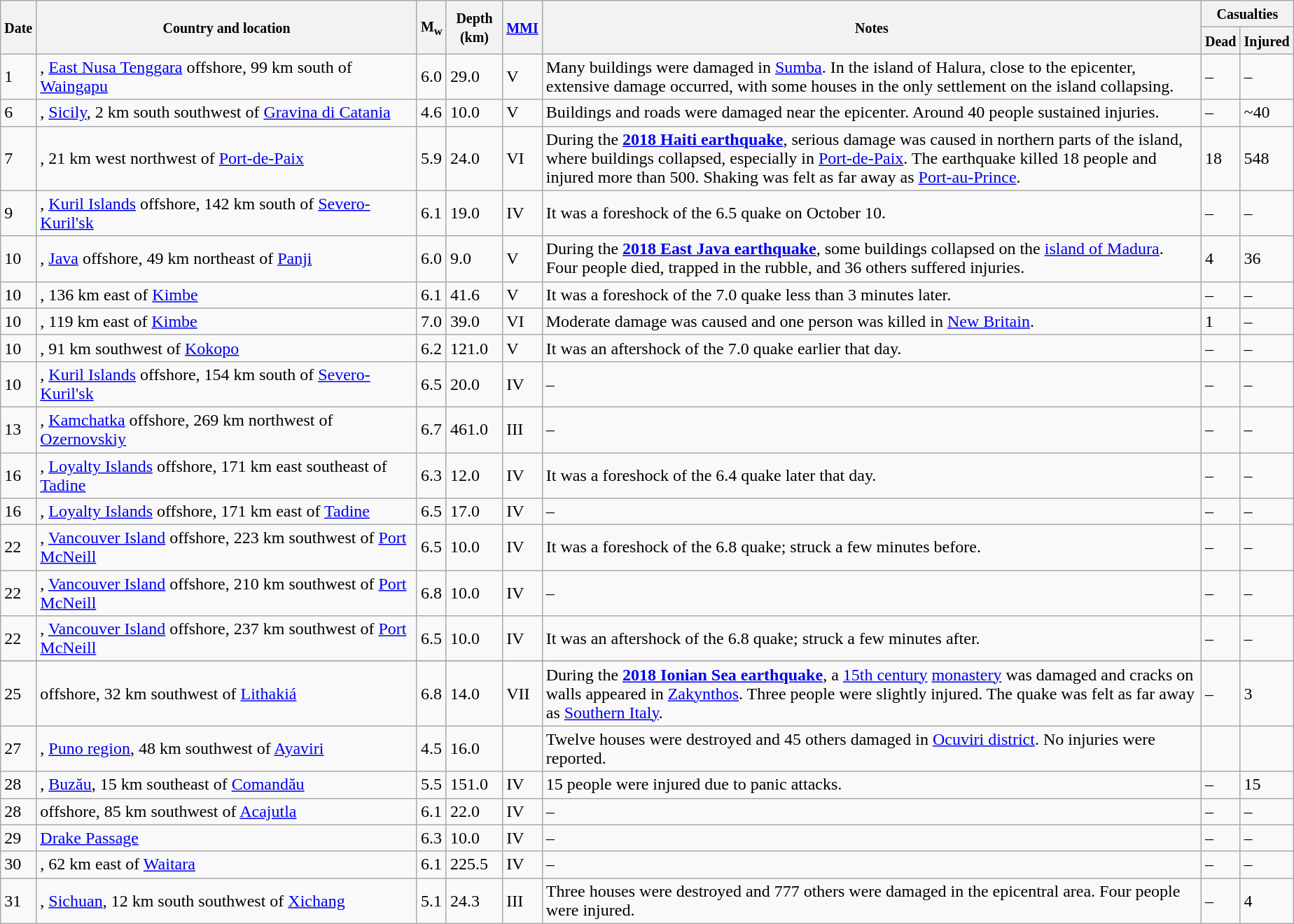<table class="wikitable sortable sort-under" style="border:1px black; margin-left:1em;">
<tr>
<th rowspan="2"><small>Date</small></th>
<th rowspan="2" style="width: 355px"><small>Country and location</small></th>
<th rowspan="2"><small>M<sub>w</sub></small></th>
<th rowspan="2"><small>Depth (km)</small></th>
<th rowspan="2"><small><a href='#'>MMI</a></small></th>
<th rowspan="2" class="unsortable"><small>Notes</small></th>
<th colspan="2"><small>Casualties</small></th>
</tr>
<tr>
<th><small>Dead</small></th>
<th><small>Injured</small></th>
</tr>
<tr>
<td>1</td>
<td>, <a href='#'>East Nusa Tenggara</a> offshore, 99 km south of <a href='#'>Waingapu</a></td>
<td>6.0</td>
<td>29.0</td>
<td>V</td>
<td>Many buildings were damaged in <a href='#'>Sumba</a>. In the island of Halura, close to the epicenter, extensive damage occurred, with some houses in the only settlement on the island collapsing.</td>
<td>–</td>
<td>–</td>
</tr>
<tr>
<td>6</td>
<td>, <a href='#'>Sicily</a>, 2 km south southwest of <a href='#'>Gravina di Catania</a></td>
<td>4.6</td>
<td>10.0</td>
<td>V</td>
<td>Buildings and roads were damaged near the epicenter. Around 40 people sustained injuries.</td>
<td>–</td>
<td>~40</td>
</tr>
<tr>
<td>7</td>
<td>, 21 km west northwest of <a href='#'>Port-de-Paix</a></td>
<td>5.9</td>
<td>24.0</td>
<td>VI</td>
<td>During the <strong><a href='#'>2018 Haiti earthquake</a></strong>, serious damage was caused in northern parts of the island, where buildings collapsed, especially in <a href='#'>Port-de-Paix</a>. The earthquake killed 18 people and injured more than 500. Shaking was felt as far away as <a href='#'>Port-au-Prince</a>.</td>
<td>18</td>
<td>548</td>
</tr>
<tr>
<td>9</td>
<td>, <a href='#'>Kuril Islands</a> offshore, 142 km south of <a href='#'>Severo-Kuril'sk</a></td>
<td>6.1</td>
<td>19.0</td>
<td>IV</td>
<td>It was a foreshock of the 6.5 quake on October 10.</td>
<td>–</td>
<td>–</td>
</tr>
<tr>
<td>10</td>
<td>, <a href='#'>Java</a> offshore, 49 km northeast of <a href='#'>Panji</a></td>
<td>6.0</td>
<td>9.0</td>
<td>V</td>
<td>During the <strong><a href='#'>2018 East Java earthquake</a></strong>, some buildings collapsed on the <a href='#'>island of Madura</a>. Four people died, trapped in the rubble, and 36 others suffered injuries.</td>
<td>4</td>
<td>36</td>
</tr>
<tr>
<td>10</td>
<td>, 136 km east of <a href='#'>Kimbe</a></td>
<td>6.1</td>
<td>41.6</td>
<td>V</td>
<td>It was a foreshock of the 7.0 quake less than 3 minutes later.</td>
<td>–</td>
<td>–</td>
</tr>
<tr>
<td>10</td>
<td>, 119 km east of <a href='#'>Kimbe</a></td>
<td>7.0</td>
<td>39.0</td>
<td>VI</td>
<td>Moderate damage was caused and one person was killed in <a href='#'>New Britain</a>.</td>
<td>1</td>
<td>–</td>
</tr>
<tr>
<td>10</td>
<td>, 91 km southwest of <a href='#'>Kokopo</a></td>
<td>6.2</td>
<td>121.0</td>
<td>V</td>
<td>It was an aftershock of the 7.0 quake earlier that day.</td>
<td>–</td>
<td>–</td>
</tr>
<tr>
<td>10</td>
<td>, <a href='#'>Kuril Islands</a> offshore, 154 km south of <a href='#'>Severo-Kuril'sk</a></td>
<td>6.5</td>
<td>20.0</td>
<td>IV</td>
<td>–</td>
<td>–</td>
<td>–</td>
</tr>
<tr>
<td>13</td>
<td>, <a href='#'>Kamchatka</a> offshore, 269 km northwest of <a href='#'>Ozernovskiy</a></td>
<td>6.7</td>
<td>461.0</td>
<td>III</td>
<td>–</td>
<td>–</td>
<td>–</td>
</tr>
<tr>
<td>16</td>
<td>, <a href='#'>Loyalty Islands</a> offshore, 171 km east southeast of <a href='#'>Tadine</a></td>
<td>6.3</td>
<td>12.0</td>
<td>IV</td>
<td>It was a foreshock of the 6.4 quake later that day.</td>
<td>–</td>
<td>–</td>
</tr>
<tr>
<td>16</td>
<td>, <a href='#'>Loyalty Islands</a> offshore, 171 km east of <a href='#'>Tadine</a></td>
<td>6.5</td>
<td>17.0</td>
<td>IV</td>
<td>–</td>
<td>–</td>
<td>–</td>
</tr>
<tr>
<td>22</td>
<td>, <a href='#'>Vancouver Island</a> offshore, 223 km southwest of <a href='#'>Port McNeill</a></td>
<td>6.5</td>
<td>10.0</td>
<td>IV</td>
<td>It was a foreshock of the 6.8 quake; struck a few minutes before.</td>
<td>–</td>
<td>–</td>
</tr>
<tr>
<td>22</td>
<td>, <a href='#'>Vancouver Island</a> offshore, 210 km southwest of <a href='#'>Port McNeill</a></td>
<td>6.8</td>
<td>10.0</td>
<td>IV</td>
<td>–</td>
<td>–</td>
<td>–</td>
</tr>
<tr>
<td>22</td>
<td>, <a href='#'>Vancouver Island</a> offshore, 237 km southwest of <a href='#'>Port McNeill</a></td>
<td>6.5</td>
<td>10.0</td>
<td>IV</td>
<td>It was an aftershock of the 6.8 quake; struck a few minutes after.</td>
<td>–</td>
<td>–</td>
</tr>
<tr>
</tr>
<tr>
<td>25</td>
<td> offshore, 32 km southwest of <a href='#'>Lithakiá</a></td>
<td>6.8</td>
<td>14.0</td>
<td>VII</td>
<td>During the <strong><a href='#'>2018 Ionian Sea earthquake</a></strong>, a <a href='#'>15th century</a> <a href='#'>monastery</a> was damaged and cracks on walls appeared in <a href='#'>Zakynthos</a>. Three people were slightly injured. The quake was felt as far away as <a href='#'>Southern Italy</a>.</td>
<td>–</td>
<td>3</td>
</tr>
<tr>
<td>27</td>
<td>, <a href='#'>Puno region</a>, 48 km southwest of <a href='#'>Ayaviri</a></td>
<td>4.5</td>
<td>16.0</td>
<td></td>
<td>Twelve houses were destroyed and 45 others damaged in <a href='#'>Ocuviri district</a>. No injuries were reported.</td>
<td></td>
<td></td>
</tr>
<tr>
<td>28</td>
<td>, <a href='#'>Buzău</a>, 15 km southeast of <a href='#'>Comandău</a></td>
<td>5.5</td>
<td>151.0</td>
<td>IV</td>
<td>15 people were injured due to panic attacks.</td>
<td>–</td>
<td>15</td>
</tr>
<tr>
<td>28</td>
<td> offshore, 85 km southwest of <a href='#'>Acajutla</a></td>
<td>6.1</td>
<td>22.0</td>
<td>IV</td>
<td>–</td>
<td>–</td>
<td>–</td>
</tr>
<tr>
<td>29</td>
<td><a href='#'>Drake Passage</a></td>
<td>6.3</td>
<td>10.0</td>
<td>IV</td>
<td>–</td>
<td>–</td>
<td>–</td>
</tr>
<tr>
<td>30</td>
<td>, 62 km east of <a href='#'>Waitara</a></td>
<td>6.1</td>
<td>225.5</td>
<td>IV</td>
<td>–</td>
<td>–</td>
<td>–</td>
</tr>
<tr>
<td>31</td>
<td>, <a href='#'>Sichuan</a>, 12 km south southwest of <a href='#'>Xichang</a></td>
<td>5.1</td>
<td>24.3</td>
<td>III</td>
<td>Three houses were destroyed and 777 others were damaged in the epicentral area. Four people were injured.</td>
<td>–</td>
<td>4</td>
</tr>
</table>
